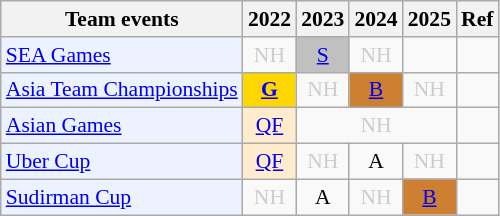<table style='font-size: 90%; text-align:center;' class='wikitable'>
<tr>
<th>Team events</th>
<th>2022</th>
<th>2023</th>
<th>2024</th>
<th>2025</th>
<th>Ref</th>
</tr>
<tr>
<td bgcolor="#ECF2FF"; align="left"><a href='#'>SEA Games</a></td>
<td style=color:#ccc>NH</td>
<td bgcolor=silver><a href='#'>S</a></td>
<td style=color:#ccc>NH</td>
<td></td>
<td></td>
</tr>
<tr>
<td bgcolor="#ECF2FF"; align="left"><a href='#'>Asia Team Championships</a></td>
<td bgcolor=gold><a href='#'><strong>G</strong></a></td>
<td style=color:#ccc>NH</td>
<td bgcolor=CD7F32><a href='#'>B</a></td>
<td style=color:#ccc>NH</td>
<td></td>
</tr>
<tr>
<td bgcolor="#ECF2FF"; align="left"><a href='#'>Asian Games</a></td>
<td bgcolor=FFEBCD><a href='#'>QF</a></td>
<td colspan="3" style=color:#ccc>NH</td>
<td></td>
</tr>
<tr>
<td bgcolor="#ECF2FF"; align="left"><a href='#'>Uber Cup</a></td>
<td bgcolor=FFEBCD><a href='#'>QF</a></td>
<td style=color:#ccc>NH</td>
<td>A</td>
<td style=color:#ccc>NH</td>
<td></td>
</tr>
<tr>
<td bgcolor="#ECF2FF"; align="left"><a href='#'>Sudirman Cup</a></td>
<td style=color:#ccc>NH</td>
<td>A</td>
<td style=color:#ccc>NH</td>
<td bgcolor=CD7F32><a href='#'>B</a></td>
<td></td>
</tr>
</table>
